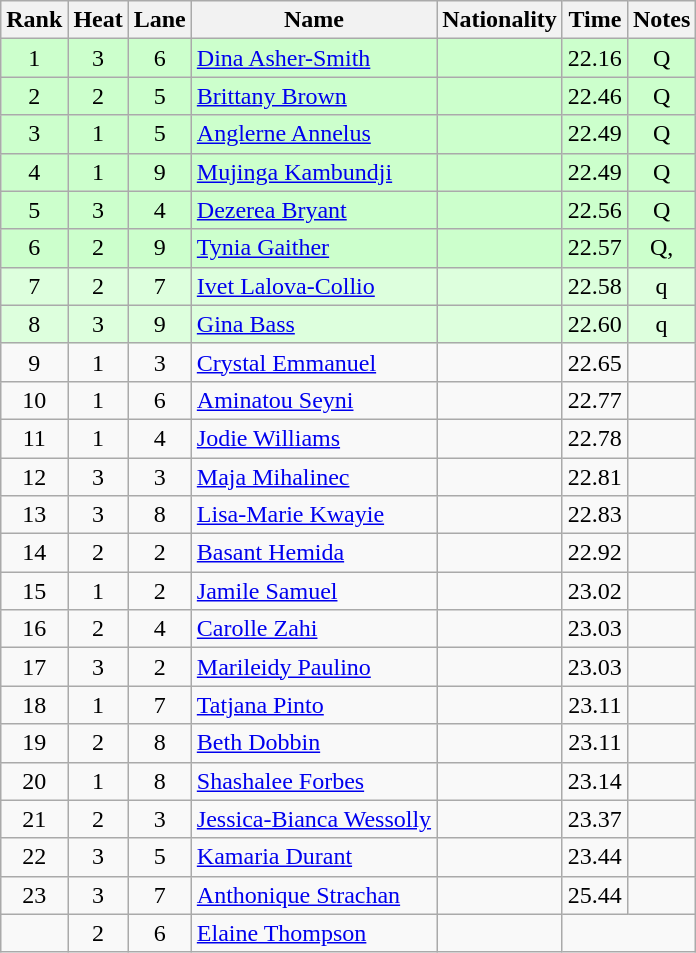<table class="wikitable sortable" style="text-align:center">
<tr>
<th>Rank</th>
<th>Heat</th>
<th>Lane</th>
<th>Name</th>
<th>Nationality</th>
<th>Time</th>
<th>Notes</th>
</tr>
<tr bgcolor=ccffcc>
<td>1</td>
<td>3</td>
<td>6</td>
<td align=left><a href='#'>Dina Asher-Smith</a></td>
<td align=left></td>
<td>22.16</td>
<td>Q</td>
</tr>
<tr bgcolor=ccffcc>
<td>2</td>
<td>2</td>
<td>5</td>
<td align=left><a href='#'>Brittany Brown</a></td>
<td align=left></td>
<td>22.46</td>
<td>Q</td>
</tr>
<tr bgcolor=ccffcc>
<td>3</td>
<td>1</td>
<td>5</td>
<td align=left><a href='#'>Anglerne Annelus</a></td>
<td align=left></td>
<td>22.49</td>
<td>Q</td>
</tr>
<tr bgcolor=ccffcc>
<td>4</td>
<td>1</td>
<td>9</td>
<td align=left><a href='#'>Mujinga Kambundji</a></td>
<td align=left></td>
<td>22.49</td>
<td>Q</td>
</tr>
<tr bgcolor=ccffcc>
<td>5</td>
<td>3</td>
<td>4</td>
<td align=left><a href='#'>Dezerea Bryant</a></td>
<td align=left></td>
<td>22.56</td>
<td>Q</td>
</tr>
<tr bgcolor=ccffcc>
<td>6</td>
<td>2</td>
<td>9</td>
<td align=left><a href='#'>Tynia Gaither</a></td>
<td align=left></td>
<td>22.57</td>
<td>Q, </td>
</tr>
<tr bgcolor=ddffdd>
<td>7</td>
<td>2</td>
<td>7</td>
<td align=left><a href='#'>Ivet Lalova-Collio</a></td>
<td align=left></td>
<td>22.58</td>
<td>q</td>
</tr>
<tr bgcolor=ddffdd>
<td>8</td>
<td>3</td>
<td>9</td>
<td align=left><a href='#'>Gina Bass</a></td>
<td align=left></td>
<td>22.60</td>
<td>q</td>
</tr>
<tr>
<td>9</td>
<td>1</td>
<td>3</td>
<td align=left><a href='#'>Crystal Emmanuel</a></td>
<td align=left></td>
<td>22.65</td>
<td></td>
</tr>
<tr>
<td>10</td>
<td>1</td>
<td>6</td>
<td align=left><a href='#'>Aminatou Seyni</a></td>
<td align=left></td>
<td>22.77</td>
<td></td>
</tr>
<tr>
<td>11</td>
<td>1</td>
<td>4</td>
<td align=left><a href='#'>Jodie Williams</a></td>
<td align=left></td>
<td>22.78</td>
<td></td>
</tr>
<tr>
<td>12</td>
<td>3</td>
<td>3</td>
<td align=left><a href='#'>Maja Mihalinec</a></td>
<td align=left></td>
<td>22.81</td>
<td></td>
</tr>
<tr>
<td>13</td>
<td>3</td>
<td>8</td>
<td align=left><a href='#'>Lisa-Marie Kwayie</a></td>
<td align=left></td>
<td>22.83</td>
<td></td>
</tr>
<tr>
<td>14</td>
<td>2</td>
<td>2</td>
<td align=left><a href='#'>Basant Hemida</a></td>
<td align=left></td>
<td>22.92</td>
<td></td>
</tr>
<tr>
<td>15</td>
<td>1</td>
<td>2</td>
<td align=left><a href='#'>Jamile Samuel</a></td>
<td align=left></td>
<td>23.02</td>
<td></td>
</tr>
<tr>
<td>16</td>
<td>2</td>
<td>4</td>
<td align=left><a href='#'>Carolle Zahi</a></td>
<td align=left></td>
<td>23.03</td>
<td></td>
</tr>
<tr>
<td>17</td>
<td>3</td>
<td>2</td>
<td align=left><a href='#'>Marileidy Paulino</a></td>
<td align=left></td>
<td>23.03</td>
<td></td>
</tr>
<tr>
<td>18</td>
<td>1</td>
<td>7</td>
<td align=left><a href='#'>Tatjana Pinto</a></td>
<td align=left></td>
<td>23.11</td>
<td></td>
</tr>
<tr>
<td>19</td>
<td>2</td>
<td>8</td>
<td align=left><a href='#'>Beth Dobbin</a></td>
<td align=left></td>
<td>23.11</td>
<td></td>
</tr>
<tr>
<td>20</td>
<td>1</td>
<td>8</td>
<td align=left><a href='#'>Shashalee Forbes</a></td>
<td align=left></td>
<td>23.14</td>
<td></td>
</tr>
<tr>
<td>21</td>
<td>2</td>
<td>3</td>
<td align=left><a href='#'>Jessica-Bianca Wessolly</a></td>
<td align=left></td>
<td>23.37</td>
<td></td>
</tr>
<tr>
<td>22</td>
<td>3</td>
<td>5</td>
<td align=left><a href='#'>Kamaria Durant</a></td>
<td align=left></td>
<td>23.44</td>
<td></td>
</tr>
<tr>
<td>23</td>
<td>3</td>
<td>7</td>
<td align=left><a href='#'>Anthonique Strachan</a></td>
<td align=left></td>
<td>25.44</td>
<td></td>
</tr>
<tr>
<td></td>
<td>2</td>
<td>6</td>
<td align=left><a href='#'>Elaine Thompson</a></td>
<td align=left></td>
<td colspan=2></td>
</tr>
</table>
